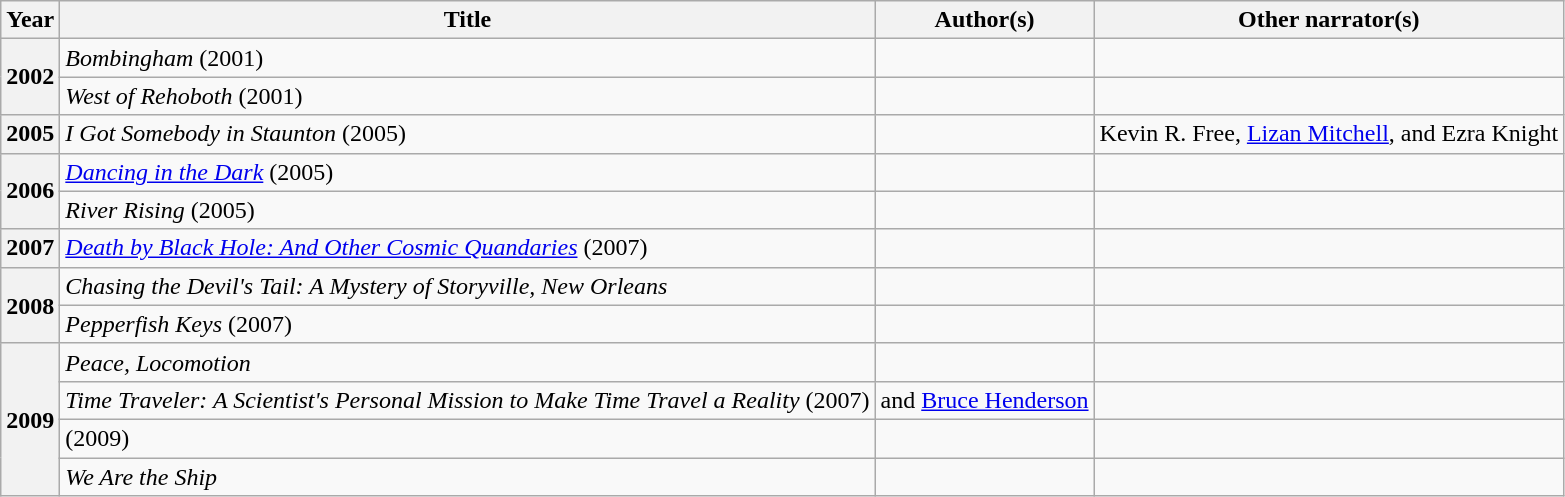<table class="wikitable sortable mw-collapsible” style="width:100%”>
<tr>
<th>Year</th>
<th>Title</th>
<th>Author(s)</th>
<th>Other narrator(s)</th>
</tr>
<tr>
<th rowspan="2">2002</th>
<td><em>Bombingham</em> (2001)</td>
<td></td>
<td></td>
</tr>
<tr>
<td><em>West of Rehoboth</em> (2001)</td>
<td></td>
<td></td>
</tr>
<tr>
<th>2005</th>
<td><em>I Got Somebody in Staunton</em> (2005)</td>
<td></td>
<td>Kevin R. Free, <a href='#'>Lizan Mitchell</a>, and Ezra Knight</td>
</tr>
<tr>
<th rowspan="2">2006</th>
<td><em><a href='#'>Dancing in the Dark</a></em> (2005)</td>
<td></td>
<td></td>
</tr>
<tr>
<td><em>River Rising</em> (2005)</td>
<td></td>
<td></td>
</tr>
<tr>
<th>2007</th>
<td><em><a href='#'>Death by Black Hole: And Other Cosmic Quandaries</a></em> (2007)</td>
<td></td>
<td></td>
</tr>
<tr>
<th rowspan="2">2008</th>
<td><em>Chasing the Devil's Tail: A Mystery of Storyville, New Orleans</em></td>
<td></td>
<td></td>
</tr>
<tr>
<td><em>Pepperfish Keys</em> (2007)</td>
<td></td>
<td></td>
</tr>
<tr>
<th rowspan="4">2009</th>
<td><em>Peace, Locomotion</em></td>
<td></td>
<td></td>
</tr>
<tr>
<td><em>Time Traveler: A Scientist's Personal Mission to Make Time Travel a Reality</em> (2007)</td>
<td> and <a href='#'>Bruce Henderson</a></td>
<td></td>
</tr>
<tr>
<td><em></em> (2009)</td>
<td></td>
<td></td>
</tr>
<tr>
<td><em>We Are the Ship</em></td>
<td></td>
<td></td>
</tr>
</table>
